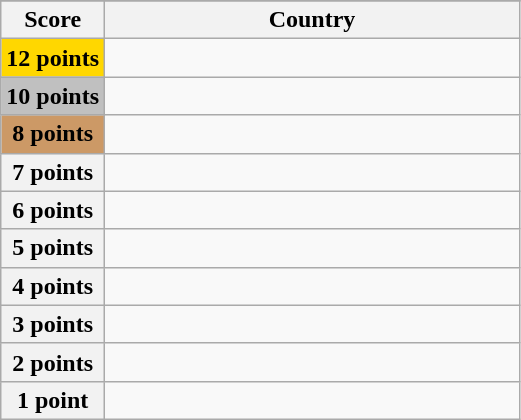<table class="wikitable">
<tr>
</tr>
<tr>
<th scope="col" width="20%">Score</th>
<th scope="col">Country</th>
</tr>
<tr>
<th scope="row" style="background:gold">12 points</th>
<td></td>
</tr>
<tr>
<th scope="row" style="background:silver">10 points</th>
<td></td>
</tr>
<tr>
<th scope="row" style="background:#CC9966">8 points</th>
<td></td>
</tr>
<tr>
<th scope="row">7 points</th>
<td></td>
</tr>
<tr>
<th scope="row">6 points</th>
<td></td>
</tr>
<tr>
<th scope="row">5 points</th>
<td></td>
</tr>
<tr>
<th scope="row">4 points</th>
<td></td>
</tr>
<tr>
<th scope="row">3 points</th>
<td></td>
</tr>
<tr>
<th scope="row">2 points</th>
<td></td>
</tr>
<tr>
<th scope="row">1 point</th>
<td></td>
</tr>
</table>
